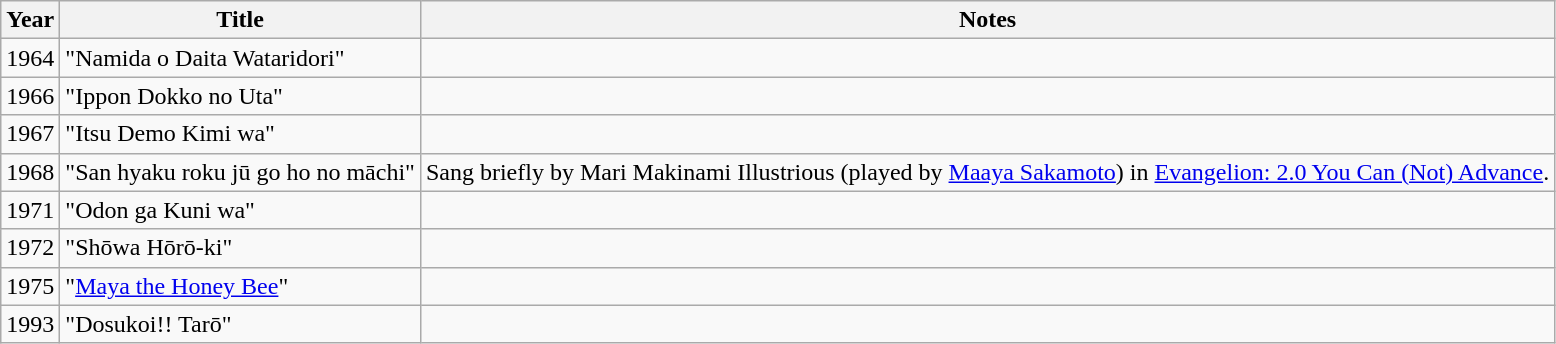<table class="wikitable">
<tr>
<th>Year</th>
<th>Title</th>
<th>Notes</th>
</tr>
<tr>
<td>1964</td>
<td>"Namida o Daita Wataridori"</td>
<td></td>
</tr>
<tr>
<td>1966</td>
<td>"Ippon Dokko no Uta"</td>
<td></td>
</tr>
<tr>
<td>1967</td>
<td>"Itsu Demo Kimi wa"</td>
<td></td>
</tr>
<tr>
<td>1968</td>
<td>"San hyaku roku jū go ho no māchi"</td>
<td>Sang briefly by Mari Makinami Illustrious (played by <a href='#'>Maaya Sakamoto</a>) in <a href='#'>Evangelion: 2.0 You Can (Not) Advance</a>.</td>
</tr>
<tr>
<td>1971</td>
<td>"Odon ga Kuni wa"</td>
<td></td>
</tr>
<tr>
<td>1972</td>
<td>"Shōwa Hōrō-ki"</td>
<td></td>
</tr>
<tr>
<td>1975</td>
<td>"<a href='#'>Maya the Honey Bee</a>"</td>
<td></td>
</tr>
<tr>
<td>1993</td>
<td>"Dosukoi!! Tarō"</td>
<td></td>
</tr>
</table>
